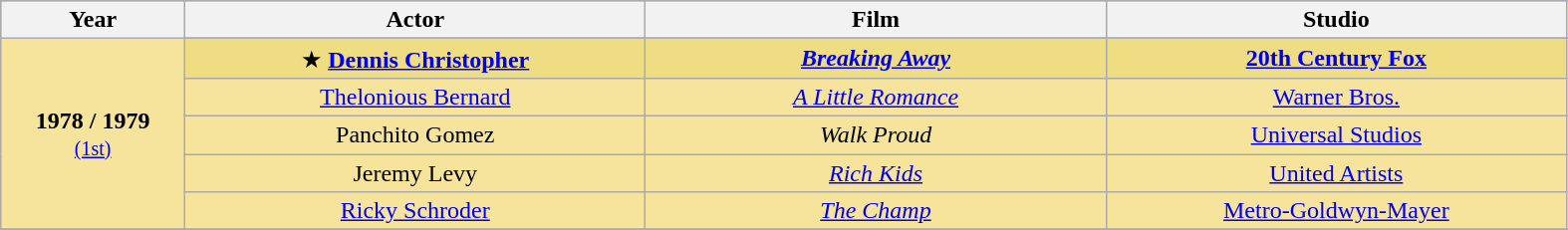<table class="wikitable" rowspan=2 style="text-align: center; background: #f6e39c">
<tr bgcolor="#f6e39c">
<th width="8%">Year</th>
<th width="20%">Actor</th>
<th width="20%">Film</th>
<th width="20%">Studio</th>
</tr>
<tr>
<td rowspan=6 style="text-align:center"><strong>1978 / 1979</strong><br><small><a href='#'>(1st)</a></small></td>
</tr>
<tr style="background:#EEDD82">
<td>★ <strong><a href='#'>Dennis Christopher</a></strong></td>
<td><strong><em><a href='#'>Breaking Away</a></em></strong></td>
<td><strong><a href='#'>20th Century Fox</a></strong></td>
</tr>
<tr>
<td><a href='#'>Thelonious Bernard</a></td>
<td><em><a href='#'>A Little Romance</a></em></td>
<td><a href='#'>Warner Bros.</a></td>
</tr>
<tr>
<td>Panchito Gomez</td>
<td><em>Walk Proud</em></td>
<td><a href='#'>Universal Studios</a></td>
</tr>
<tr>
<td>Jeremy Levy</td>
<td><em><a href='#'>Rich Kids</a></em></td>
<td><a href='#'>United Artists</a></td>
</tr>
<tr>
<td><a href='#'>Ricky Schroder</a></td>
<td><em><a href='#'>The Champ</a></em></td>
<td><a href='#'>Metro-Goldwyn-Mayer</a></td>
</tr>
<tr>
</tr>
</table>
